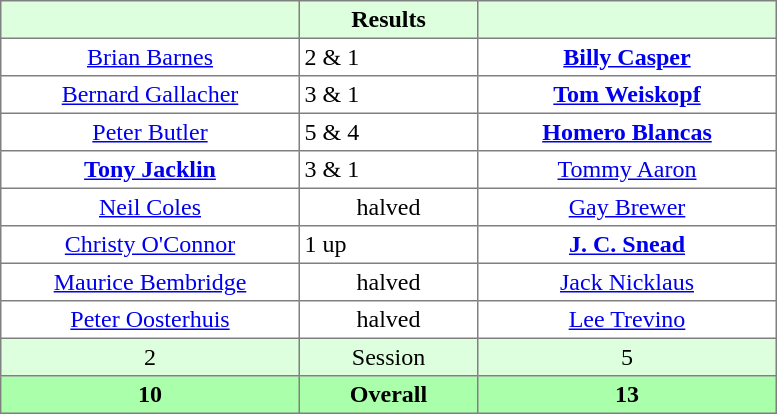<table border="1" cellpadding="3" style="border-collapse: collapse; text-align:center;">
<tr style="background:#dfd;">
<th style="width:12em;"> </th>
<th style="width:7em;">Results</th>
<th style="width:12em;"></th>
</tr>
<tr>
<td><a href='#'>Brian Barnes</a></td>
<td align=left> 2 & 1</td>
<td><strong><a href='#'>Billy Casper</a></strong></td>
</tr>
<tr>
<td><a href='#'>Bernard Gallacher</a></td>
<td align=left> 3 & 1</td>
<td><strong><a href='#'>Tom Weiskopf</a></strong></td>
</tr>
<tr>
<td><a href='#'>Peter Butler</a></td>
<td align=left> 5 & 4</td>
<td><strong><a href='#'>Homero Blancas</a></strong></td>
</tr>
<tr>
<td><strong><a href='#'>Tony Jacklin</a></strong></td>
<td align=left> 3 & 1</td>
<td><a href='#'>Tommy Aaron</a></td>
</tr>
<tr>
<td><a href='#'>Neil Coles</a></td>
<td>halved</td>
<td><a href='#'>Gay Brewer</a></td>
</tr>
<tr>
<td><a href='#'>Christy O'Connor</a></td>
<td align=left> 1 up</td>
<td><strong><a href='#'>J. C. Snead</a></strong></td>
</tr>
<tr>
<td><a href='#'>Maurice Bembridge</a></td>
<td>halved</td>
<td><a href='#'>Jack Nicklaus</a></td>
</tr>
<tr>
<td><a href='#'>Peter Oosterhuis</a></td>
<td>halved</td>
<td><a href='#'>Lee Trevino</a></td>
</tr>
<tr style="background:#dfd;">
<td>2</td>
<td>Session</td>
<td>5</td>
</tr>
<tr style="background:#afa;">
<th>10</th>
<th>Overall</th>
<th>13</th>
</tr>
</table>
